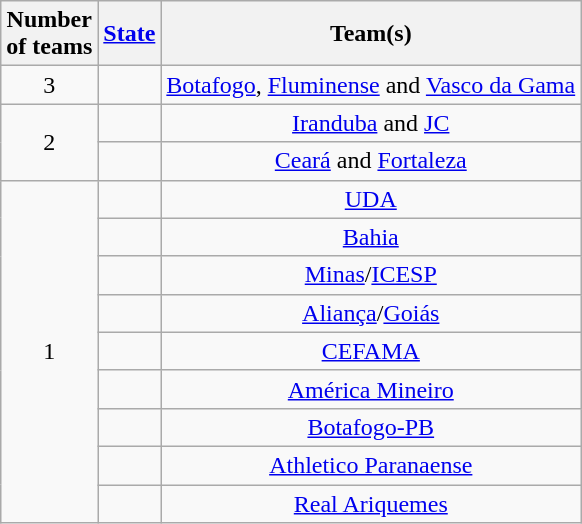<table class="wikitable" style="text-align:center">
<tr>
<th>Number<br>of teams</th>
<th><a href='#'>State</a></th>
<th>Team(s)</th>
</tr>
<tr>
<td>3</td>
<td align=left></td>
<td><a href='#'>Botafogo</a>, <a href='#'>Fluminense</a> and <a href='#'>Vasco da Gama</a></td>
</tr>
<tr>
<td rowspan=2>2</td>
<td align=left></td>
<td><a href='#'>Iranduba</a> and <a href='#'>JC</a></td>
</tr>
<tr>
<td align=left></td>
<td><a href='#'>Ceará</a> and <a href='#'>Fortaleza</a></td>
</tr>
<tr>
<td rowspan=9>1</td>
<td align=left></td>
<td><a href='#'>UDA</a></td>
</tr>
<tr>
<td align=left></td>
<td><a href='#'>Bahia</a></td>
</tr>
<tr>
<td align=left></td>
<td><a href='#'>Minas</a>/<a href='#'>ICESP</a></td>
</tr>
<tr>
<td align=left></td>
<td><a href='#'>Aliança</a>/<a href='#'>Goiás</a></td>
</tr>
<tr>
<td align=left></td>
<td><a href='#'>CEFAMA</a></td>
</tr>
<tr>
<td align=left></td>
<td><a href='#'>América Mineiro</a></td>
</tr>
<tr>
<td align=left></td>
<td><a href='#'>Botafogo-PB</a></td>
</tr>
<tr>
<td align=left></td>
<td><a href='#'>Athletico Paranaense</a></td>
</tr>
<tr>
<td align=left></td>
<td><a href='#'>Real Ariquemes</a></td>
</tr>
</table>
